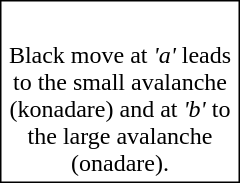<table style="margin-left:1em;border: solid thin;width: 160px;float: right">
<tr>
<td style="padding: 2px;"><br></td>
</tr>
<tr>
<td style="text-align:center">Black move at<em> 'a' </em>leads to the small avalanche (konadare) and at<em> 'b' </em>to the large avalanche (onadare).</td>
</tr>
</table>
